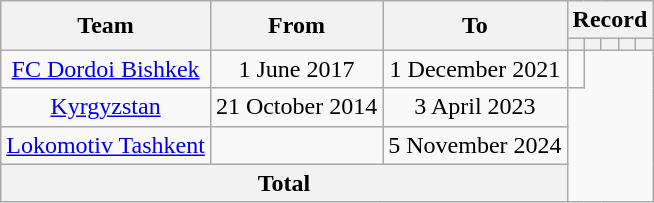<table class=wikitable style=text-align:center>
<tr>
<th rowspan="2">Team</th>
<th rowspan="2">From</th>
<th rowspan="2">To</th>
<th colspan="5">Record</th>
</tr>
<tr>
<th></th>
<th></th>
<th></th>
<th></th>
<th></th>
</tr>
<tr>
<td><a href='#'>FC Dordoi Bishkek</a></td>
<td>1 June 2017</td>
<td>1 December 2021</td>
<td></td>
</tr>
<tr>
<td><a href='#'>Kyrgyzstan</a></td>
<td>21 October 2014</td>
<td>3 April 2023<br></td>
</tr>
<tr>
<td><a href='#'>Lokomotiv Tashkent</a></td>
<td></td>
<td>5 November 2024<br></td>
</tr>
<tr>
<th colspan="3">Total<br></th>
</tr>
</table>
